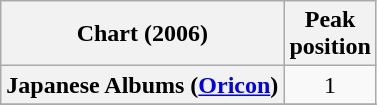<table class="wikitable plainrowheaders" style="text-align:center">
<tr>
<th scope="col">Chart (2006)</th>
<th scope="col">Peak<br>position</th>
</tr>
<tr>
<th scope="row">Japanese Albums (<a href='#'>Oricon</a>)</th>
<td>1</td>
</tr>
<tr>
</tr>
</table>
